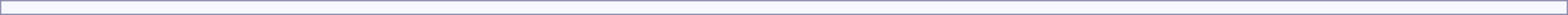<table style="border:1px solid #8888aa; background-color:#f7f8ff; padding:5px; font-size:95%; margin: 0px 12px 12px 0px; width: 100%">
</table>
